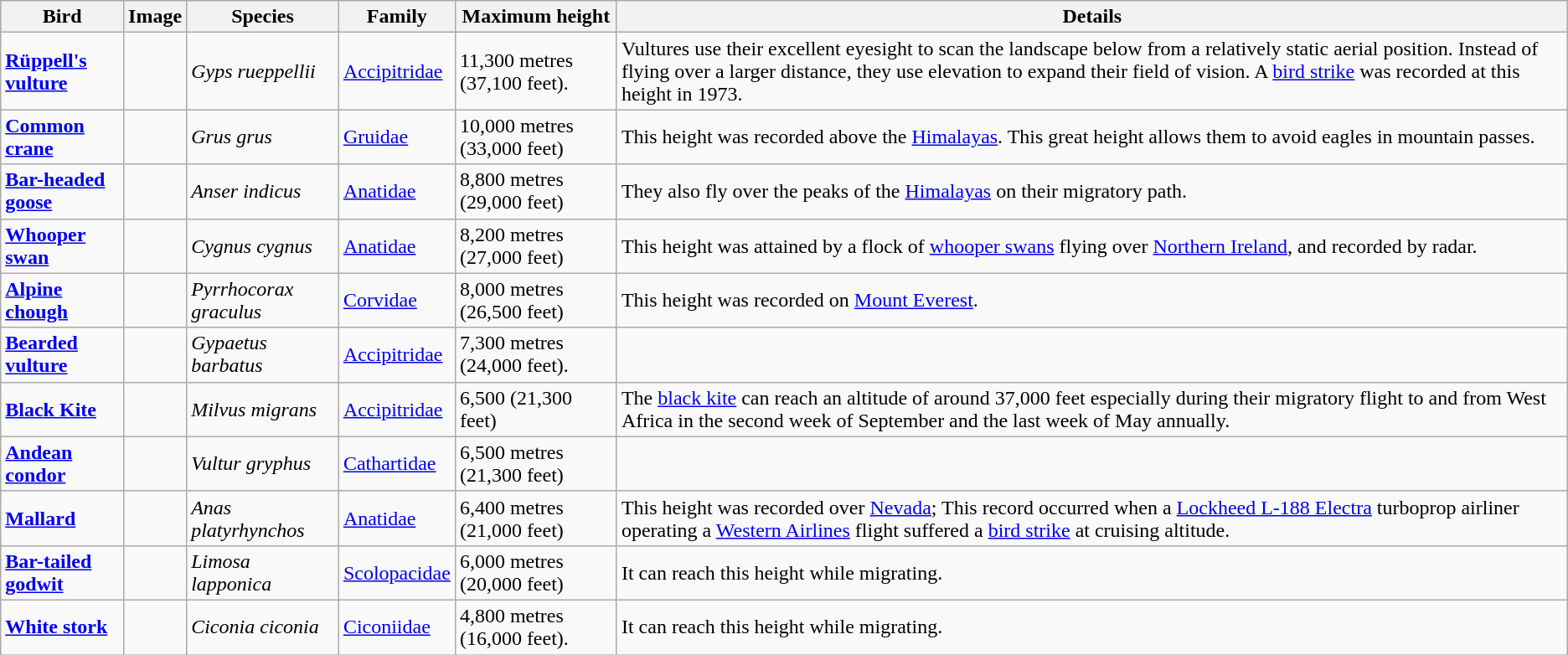<table class="sortable wikitable">
<tr style="background:#ececec;">
<th>Bird</th>
<th class="unsortable">Image</th>
<th>Species</th>
<th>Family</th>
<th data-sort-type="number">Maximum height</th>
<th class="unsortable">Details</th>
</tr>
<tr>
<td><strong><a href='#'>Rüppell's vulture</a></strong></td>
<td></td>
<td><em>Gyps rueppellii</em></td>
<td><a href='#'>Accipitridae</a></td>
<td>11,300 metres (37,100 feet).</td>
<td>Vultures use their excellent eyesight to scan the landscape below from a relatively static aerial position. Instead of flying over a larger distance, they use elevation to expand their field of vision. A <a href='#'>bird strike</a> was recorded at this height in 1973.</td>
</tr>
<tr>
<td><strong><a href='#'>Common crane</a></strong></td>
<td></td>
<td><em>Grus grus</em></td>
<td><a href='#'>Gruidae</a></td>
<td>10,000 metres (33,000 feet)</td>
<td>This height was recorded above the <a href='#'>Himalayas</a>. This great height allows them to avoid eagles in mountain passes.</td>
</tr>
<tr>
<td><strong><a href='#'>Bar-headed goose</a></strong></td>
<td></td>
<td><em>Anser indicus</em></td>
<td><a href='#'>Anatidae</a></td>
<td>8,800 metres (29,000 feet)</td>
<td>They also fly over the peaks of the <a href='#'>Himalayas</a> on their migratory path.</td>
</tr>
<tr>
<td><strong><a href='#'>Whooper swan</a></strong></td>
<td></td>
<td><em>Cygnus cygnus</em></td>
<td><a href='#'>Anatidae</a></td>
<td>8,200 metres (27,000 feet)</td>
<td>This height was attained by a flock of <a href='#'>whooper swans</a> flying over <a href='#'>Northern Ireland</a>, and recorded by radar.</td>
</tr>
<tr>
<td><strong><a href='#'>Alpine chough</a></strong></td>
<td></td>
<td><em>Pyrrhocorax graculus</em></td>
<td><a href='#'>Corvidae</a></td>
<td>8,000 metres (26,500 feet)</td>
<td>This height was recorded on <a href='#'>Mount Everest</a>.</td>
</tr>
<tr>
<td><strong><a href='#'>Bearded vulture</a></strong></td>
<td></td>
<td><em>Gypaetus barbatus</em></td>
<td><a href='#'>Accipitridae</a></td>
<td>7,300 metres (24,000 feet).</td>
<td></td>
</tr>
<tr>
<td><strong><a href='#'>Black Kite</a></strong></td>
<td></td>
<td><em>Milvus migrans</em></td>
<td><a href='#'>Accipitridae</a></td>
<td>6,500 (21,300 feet)</td>
<td>The <a href='#'>black kite</a> can reach an altitude of around 37,000 feet especially during their migratory flight to and from West Africa in the second week of September and the last week of May annually.</td>
</tr>
<tr>
<td><strong><a href='#'>Andean condor</a></strong></td>
<td></td>
<td><em>Vultur gryphus</em></td>
<td><a href='#'>Cathartidae</a></td>
<td>6,500 metres (21,300 feet)</td>
<td></td>
</tr>
<tr>
<td><strong><a href='#'>Mallard</a></strong></td>
<td></td>
<td><em>Anas platyrhynchos</em></td>
<td><a href='#'>Anatidae</a></td>
<td>6,400 metres (21,000 feet)</td>
<td>This height was recorded over <a href='#'>Nevada</a>; This record occurred when a <a href='#'>Lockheed L-188 Electra</a> turboprop airliner operating a <a href='#'>Western Airlines</a> flight suffered a <a href='#'>bird strike</a> at cruising altitude.</td>
</tr>
<tr>
<td><strong><a href='#'>Bar-tailed godwit</a></strong></td>
<td></td>
<td><em>Limosa lapponica</em></td>
<td><a href='#'>Scolopacidae</a></td>
<td>6,000 metres (20,000 feet)</td>
<td>It can reach this height while migrating.</td>
</tr>
<tr>
<td><strong><a href='#'>White stork</a></strong></td>
<td></td>
<td><em>Ciconia ciconia</em></td>
<td><a href='#'>Ciconiidae</a></td>
<td>4,800 metres (16,000 feet).</td>
<td>It can reach this height while migrating.</td>
</tr>
</table>
